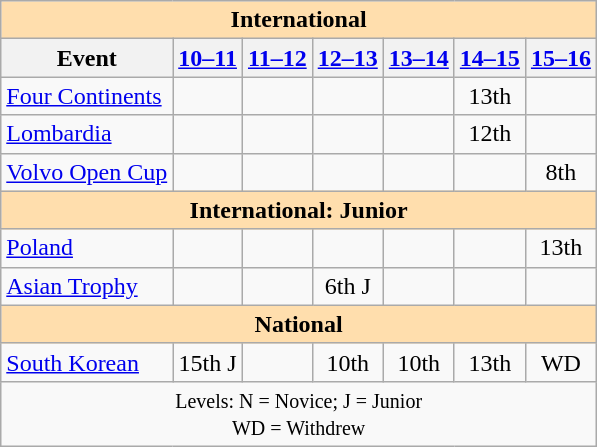<table class="wikitable" style="text-align:center">
<tr>
<th style="background-color: #ffdead; " colspan=7 align=center>International</th>
</tr>
<tr>
<th>Event</th>
<th><a href='#'>10–11</a></th>
<th><a href='#'>11–12</a></th>
<th><a href='#'>12–13</a></th>
<th><a href='#'>13–14</a></th>
<th><a href='#'>14–15</a></th>
<th><a href='#'>15–16</a></th>
</tr>
<tr>
<td align=left><a href='#'>Four Continents</a></td>
<td></td>
<td></td>
<td></td>
<td></td>
<td>13th</td>
<td></td>
</tr>
<tr>
<td align=left> <a href='#'>Lombardia</a></td>
<td></td>
<td></td>
<td></td>
<td></td>
<td>12th</td>
<td></td>
</tr>
<tr>
<td align=left><a href='#'>Volvo Open Cup</a></td>
<td></td>
<td></td>
<td></td>
<td></td>
<td></td>
<td>8th</td>
</tr>
<tr>
<th style="background-color: #ffdead; " colspan=7 align=center>International: Junior</th>
</tr>
<tr>
<td align=left> <a href='#'>Poland</a></td>
<td></td>
<td></td>
<td></td>
<td></td>
<td></td>
<td>13th</td>
</tr>
<tr>
<td align=left><a href='#'>Asian Trophy</a></td>
<td></td>
<td></td>
<td>6th J</td>
<td></td>
<td></td>
<td></td>
</tr>
<tr>
<th style="background-color: #ffdead; " colspan=7 align=center>National</th>
</tr>
<tr>
<td align=left><a href='#'>South Korean</a></td>
<td>15th J</td>
<td></td>
<td>10th</td>
<td>10th</td>
<td>13th</td>
<td>WD</td>
</tr>
<tr>
<td colspan=7 align=center><small> Levels: N = Novice; J = Junior <br> WD = Withdrew </small></td>
</tr>
</table>
